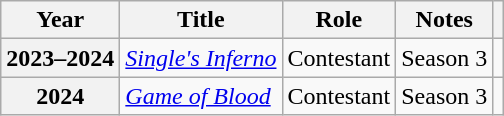<table class="wikitable plainrowheaders">
<tr>
<th scope="col">Year</th>
<th scope="col">Title</th>
<th scope="col">Role</th>
<th scope="col">Notes</th>
<th scope="col" class="unsortable"></th>
</tr>
<tr>
<th scope="row">2023–2024</th>
<td><em><a href='#'>Single's Inferno</a></em></td>
<td>Contestant</td>
<td>Season 3</td>
<td style="text-align:center"></td>
</tr>
<tr>
<th scope="row">2024</th>
<td><em><a href='#'>Game of Blood</a></em></td>
<td>Contestant</td>
<td>Season 3</td>
<td style="text-align:center"></td>
</tr>
</table>
